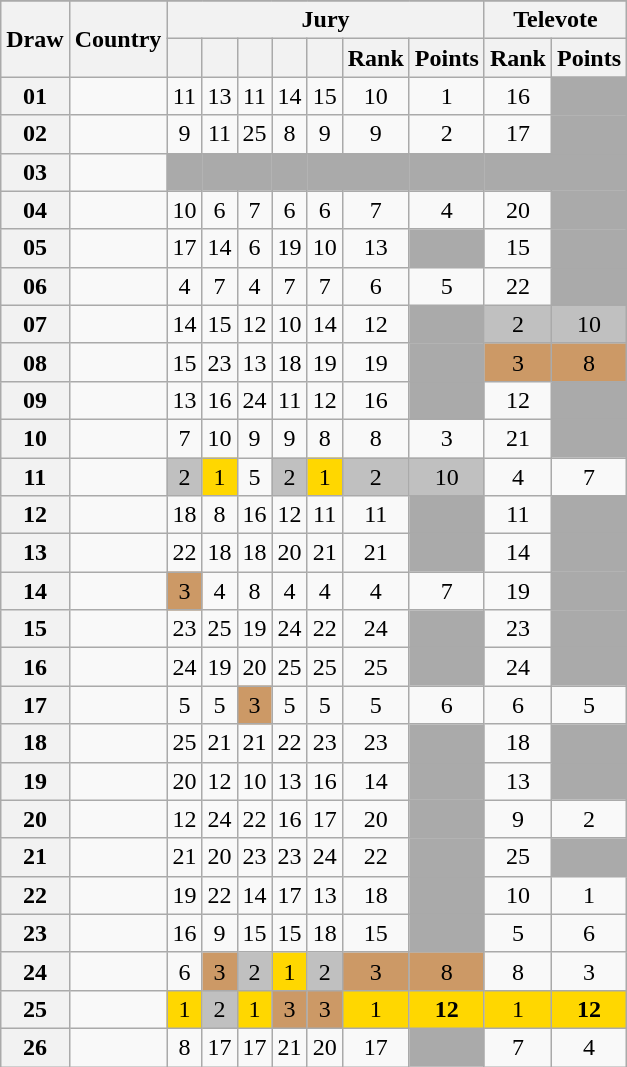<table class="sortable wikitable collapsible plainrowheaders" style="text-align:center;">
<tr>
</tr>
<tr>
<th scope="col" rowspan="2">Draw</th>
<th scope="col" rowspan="2">Country</th>
<th scope="col" colspan="7">Jury</th>
<th scope="col" colspan="2">Televote</th>
</tr>
<tr>
<th scope="col"><small></small></th>
<th scope="col"><small></small></th>
<th scope="col"><small></small></th>
<th scope="col"><small></small></th>
<th scope="col"><small></small></th>
<th scope="col">Rank</th>
<th scope="col">Points</th>
<th scope="col">Rank</th>
<th scope="col">Points</th>
</tr>
<tr>
<th scope="row" style="text-align:center;">01</th>
<td style="text-align:left;"></td>
<td>11</td>
<td>13</td>
<td>11</td>
<td>14</td>
<td>15</td>
<td>10</td>
<td>1</td>
<td>16</td>
<td style="background:#AAAAAA;"></td>
</tr>
<tr>
<th scope="row" style="text-align:center;">02</th>
<td style="text-align:left;"></td>
<td>9</td>
<td>11</td>
<td>25</td>
<td>8</td>
<td>9</td>
<td>9</td>
<td>2</td>
<td>17</td>
<td style="background:#AAAAAA;"></td>
</tr>
<tr class="sortbottom">
<th scope="row" style="text-align:center;">03</th>
<td style="text-align:left;"></td>
<td style="background:#AAAAAA;"></td>
<td style="background:#AAAAAA;"></td>
<td style="background:#AAAAAA;"></td>
<td style="background:#AAAAAA;"></td>
<td style="background:#AAAAAA;"></td>
<td style="background:#AAAAAA;"></td>
<td style="background:#AAAAAA;"></td>
<td style="background:#AAAAAA;"></td>
<td style="background:#AAAAAA;"></td>
</tr>
<tr>
<th scope="row" style="text-align:center;">04</th>
<td style="text-align:left;"></td>
<td>10</td>
<td>6</td>
<td>7</td>
<td>6</td>
<td>6</td>
<td>7</td>
<td>4</td>
<td>20</td>
<td style="background:#AAAAAA;"></td>
</tr>
<tr>
<th scope="row" style="text-align:center;">05</th>
<td style="text-align:left;"></td>
<td>17</td>
<td>14</td>
<td>6</td>
<td>19</td>
<td>10</td>
<td>13</td>
<td style="background:#AAAAAA;"></td>
<td>15</td>
<td style="background:#AAAAAA;"></td>
</tr>
<tr>
<th scope="row" style="text-align:center;">06</th>
<td style="text-align:left;"></td>
<td>4</td>
<td>7</td>
<td>4</td>
<td>7</td>
<td>7</td>
<td>6</td>
<td>5</td>
<td>22</td>
<td style="background:#AAAAAA;"></td>
</tr>
<tr>
<th scope="row" style="text-align:center;">07</th>
<td style="text-align:left;"></td>
<td>14</td>
<td>15</td>
<td>12</td>
<td>10</td>
<td>14</td>
<td>12</td>
<td style="background:#AAAAAA;"></td>
<td style="background:silver;">2</td>
<td style="background:silver;">10</td>
</tr>
<tr>
<th scope="row" style="text-align:center;">08</th>
<td style="text-align:left;"></td>
<td>15</td>
<td>23</td>
<td>13</td>
<td>18</td>
<td>19</td>
<td>19</td>
<td style="background:#AAAAAA;"></td>
<td style="background:#CC9966;">3</td>
<td style="background:#CC9966;">8</td>
</tr>
<tr>
<th scope="row" style="text-align:center;">09</th>
<td style="text-align:left;"></td>
<td>13</td>
<td>16</td>
<td>24</td>
<td>11</td>
<td>12</td>
<td>16</td>
<td style="background:#AAAAAA;"></td>
<td>12</td>
<td style="background:#AAAAAA;"></td>
</tr>
<tr>
<th scope="row" style="text-align:center;">10</th>
<td style="text-align:left;"></td>
<td>7</td>
<td>10</td>
<td>9</td>
<td>9</td>
<td>8</td>
<td>8</td>
<td>3</td>
<td>21</td>
<td style="background:#AAAAAA;"></td>
</tr>
<tr>
<th scope="row" style="text-align:center;">11</th>
<td style="text-align:left;"></td>
<td style="background:silver;">2</td>
<td style="background:gold;">1</td>
<td>5</td>
<td style="background:silver;">2</td>
<td style="background:gold;">1</td>
<td style="background:silver;">2</td>
<td style="background:silver;">10</td>
<td>4</td>
<td>7</td>
</tr>
<tr>
<th scope="row" style="text-align:center;">12</th>
<td style="text-align:left;"></td>
<td>18</td>
<td>8</td>
<td>16</td>
<td>12</td>
<td>11</td>
<td>11</td>
<td style="background:#AAAAAA;"></td>
<td>11</td>
<td style="background:#AAAAAA;"></td>
</tr>
<tr>
<th scope="row" style="text-align:center;">13</th>
<td style="text-align:left;"></td>
<td>22</td>
<td>18</td>
<td>18</td>
<td>20</td>
<td>21</td>
<td>21</td>
<td style="background:#AAAAAA;"></td>
<td>14</td>
<td style="background:#AAAAAA;"></td>
</tr>
<tr>
<th scope="row" style="text-align:center;">14</th>
<td style="text-align:left;"></td>
<td style="background:#CC9966;">3</td>
<td>4</td>
<td>8</td>
<td>4</td>
<td>4</td>
<td>4</td>
<td>7</td>
<td>19</td>
<td style="background:#AAAAAA;"></td>
</tr>
<tr>
<th scope="row" style="text-align:center;">15</th>
<td style="text-align:left;"></td>
<td>23</td>
<td>25</td>
<td>19</td>
<td>24</td>
<td>22</td>
<td>24</td>
<td style="background:#AAAAAA;"></td>
<td>23</td>
<td style="background:#AAAAAA;"></td>
</tr>
<tr>
<th scope="row" style="text-align:center;">16</th>
<td style="text-align:left;"></td>
<td>24</td>
<td>19</td>
<td>20</td>
<td>25</td>
<td>25</td>
<td>25</td>
<td style="background:#AAAAAA;"></td>
<td>24</td>
<td style="background:#AAAAAA;"></td>
</tr>
<tr>
<th scope="row" style="text-align:center;">17</th>
<td style="text-align:left;"></td>
<td>5</td>
<td>5</td>
<td style="background:#CC9966;">3</td>
<td>5</td>
<td>5</td>
<td>5</td>
<td>6</td>
<td>6</td>
<td>5</td>
</tr>
<tr>
<th scope="row" style="text-align:center;">18</th>
<td style="text-align:left;"></td>
<td>25</td>
<td>21</td>
<td>21</td>
<td>22</td>
<td>23</td>
<td>23</td>
<td style="background:#AAAAAA;"></td>
<td>18</td>
<td style="background:#AAAAAA;"></td>
</tr>
<tr>
<th scope="row" style="text-align:center;">19</th>
<td style="text-align:left;"></td>
<td>20</td>
<td>12</td>
<td>10</td>
<td>13</td>
<td>16</td>
<td>14</td>
<td style="background:#AAAAAA;"></td>
<td>13</td>
<td style="background:#AAAAAA;"></td>
</tr>
<tr>
<th scope="row" style="text-align:center;">20</th>
<td style="text-align:left;"></td>
<td>12</td>
<td>24</td>
<td>22</td>
<td>16</td>
<td>17</td>
<td>20</td>
<td style="background:#AAAAAA;"></td>
<td>9</td>
<td>2</td>
</tr>
<tr>
<th scope="row" style="text-align:center;">21</th>
<td style="text-align:left;"></td>
<td>21</td>
<td>20</td>
<td>23</td>
<td>23</td>
<td>24</td>
<td>22</td>
<td style="background:#AAAAAA;"></td>
<td>25</td>
<td style="background:#AAAAAA;"></td>
</tr>
<tr>
<th scope="row" style="text-align:center;">22</th>
<td style="text-align:left;"></td>
<td>19</td>
<td>22</td>
<td>14</td>
<td>17</td>
<td>13</td>
<td>18</td>
<td style="background:#AAAAAA;"></td>
<td>10</td>
<td>1</td>
</tr>
<tr>
<th scope="row" style="text-align:center;">23</th>
<td style="text-align:left;"></td>
<td>16</td>
<td>9</td>
<td>15</td>
<td>15</td>
<td>18</td>
<td>15</td>
<td style="background:#AAAAAA;"></td>
<td>5</td>
<td>6</td>
</tr>
<tr>
<th scope="row" style="text-align:center;">24</th>
<td style="text-align:left;"></td>
<td>6</td>
<td style="background:#CC9966;">3</td>
<td style="background:silver;">2</td>
<td style="background:gold;">1</td>
<td style="background:silver;">2</td>
<td style="background:#CC9966;">3</td>
<td style="background:#CC9966;">8</td>
<td>8</td>
<td>3</td>
</tr>
<tr>
<th scope="row" style="text-align:center;">25</th>
<td style="text-align:left;"></td>
<td style="background:gold;">1</td>
<td style="background:silver;">2</td>
<td style="background:gold;">1</td>
<td style="background:#CC9966;">3</td>
<td style="background:#CC9966;">3</td>
<td style="background:gold;">1</td>
<td style="background:gold;"><strong>12</strong></td>
<td style="background:gold;">1</td>
<td style="background:gold;"><strong>12</strong></td>
</tr>
<tr>
<th scope="row" style="text-align:center;">26</th>
<td style="text-align:left;"></td>
<td>8</td>
<td>17</td>
<td>17</td>
<td>21</td>
<td>20</td>
<td>17</td>
<td style="background:#AAAAAA;"></td>
<td>7</td>
<td>4</td>
</tr>
</table>
